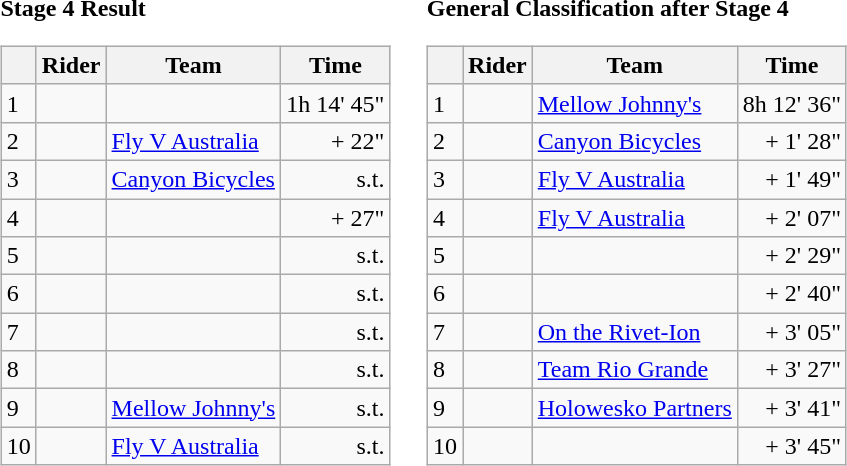<table>
<tr>
<td><strong>Stage 4 Result</strong><br><table class="wikitable">
<tr>
<th></th>
<th>Rider</th>
<th>Team</th>
<th>Time</th>
</tr>
<tr>
<td>1</td>
<td></td>
<td></td>
<td align="right">1h 14' 45"</td>
</tr>
<tr>
<td>2</td>
<td></td>
<td><a href='#'>Fly V Australia</a></td>
<td align="right">+ 22"</td>
</tr>
<tr>
<td>3</td>
<td></td>
<td><a href='#'>Canyon Bicycles</a></td>
<td align="right">s.t.</td>
</tr>
<tr>
<td>4</td>
<td></td>
<td></td>
<td align="right">+ 27"</td>
</tr>
<tr>
<td>5</td>
<td></td>
<td></td>
<td align="right">s.t.</td>
</tr>
<tr>
<td>6</td>
<td></td>
<td></td>
<td align="right">s.t.</td>
</tr>
<tr>
<td>7</td>
<td></td>
<td></td>
<td align="right">s.t.</td>
</tr>
<tr>
<td>8</td>
<td></td>
<td></td>
<td align="right">s.t.</td>
</tr>
<tr>
<td>9</td>
<td></td>
<td><a href='#'>Mellow Johnny's</a></td>
<td align="right">s.t.</td>
</tr>
<tr>
<td>10</td>
<td></td>
<td><a href='#'>Fly V Australia</a></td>
<td align="right">s.t.</td>
</tr>
</table>
</td>
<td></td>
<td><strong>General Classification after Stage 4</strong><br><table class="wikitable">
<tr>
<th></th>
<th>Rider</th>
<th>Team</th>
<th>Time</th>
</tr>
<tr>
<td>1</td>
<td></td>
<td><a href='#'>Mellow Johnny's</a></td>
<td align="right">8h 12' 36"</td>
</tr>
<tr>
<td>2</td>
<td></td>
<td><a href='#'>Canyon Bicycles</a></td>
<td align="right">+ 1' 28"</td>
</tr>
<tr>
<td>3</td>
<td></td>
<td><a href='#'>Fly V Australia</a></td>
<td align="right">+ 1' 49"</td>
</tr>
<tr>
<td>4</td>
<td></td>
<td><a href='#'>Fly V Australia</a></td>
<td align="right">+ 2' 07"</td>
</tr>
<tr>
<td>5</td>
<td></td>
<td></td>
<td align="right">+ 2' 29"</td>
</tr>
<tr>
<td>6</td>
<td></td>
<td></td>
<td align="right">+ 2' 40"</td>
</tr>
<tr>
<td>7</td>
<td></td>
<td><a href='#'>On the Rivet-Ion</a></td>
<td align="right">+ 3' 05"</td>
</tr>
<tr>
<td>8</td>
<td></td>
<td><a href='#'>Team Rio Grande</a></td>
<td align="right">+ 3' 27"</td>
</tr>
<tr>
<td>9</td>
<td></td>
<td><a href='#'>Holowesko Partners</a></td>
<td align="right">+ 3' 41"</td>
</tr>
<tr>
<td>10</td>
<td></td>
<td></td>
<td align="right">+ 3' 45"</td>
</tr>
</table>
</td>
</tr>
</table>
